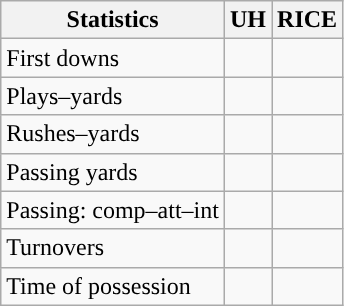<table class="wikitable" style="float:left">
<tr>
<th>Statistics</th>
<th>UH</th>
<th>RICE</th>
</tr>
<tr>
<td>First downs</td>
<td></td>
<td></td>
</tr>
<tr>
<td>Plays–yards</td>
<td></td>
<td></td>
</tr>
<tr>
<td>Rushes–yards</td>
<td></td>
<td></td>
</tr>
<tr>
<td>Passing yards</td>
<td></td>
<td></td>
</tr>
<tr>
<td>Passing: comp–att–int</td>
<td></td>
<td></td>
</tr>
<tr>
<td>Turnovers</td>
<td></td>
<td></td>
</tr>
<tr>
<td>Time of possession</td>
<td></td>
<td></td>
</tr>
</table>
